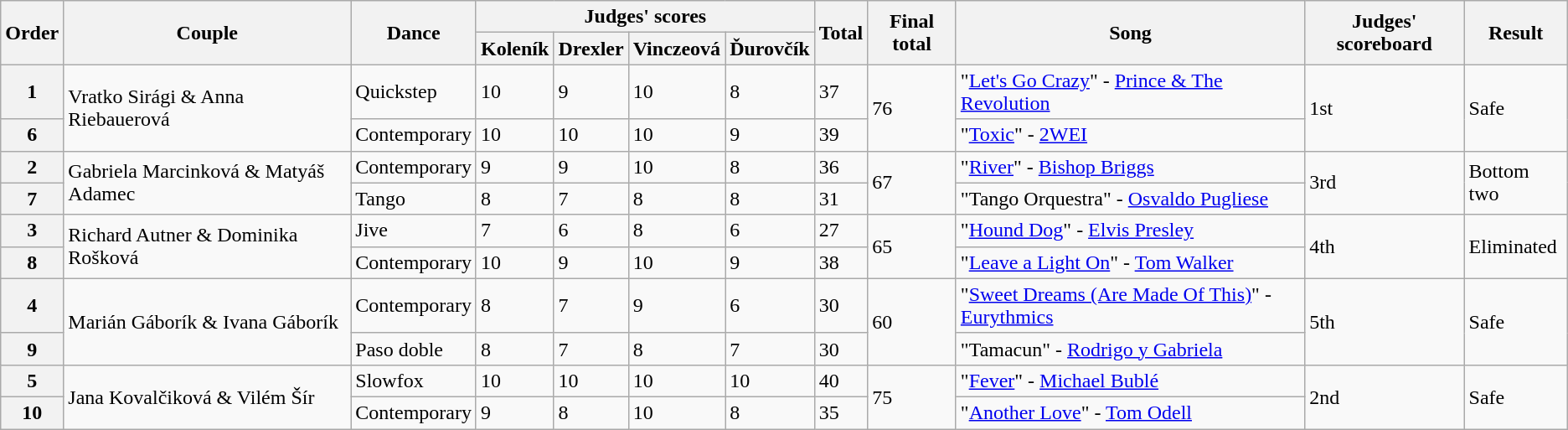<table class="wikitable">
<tr>
<th rowspan="2">Order</th>
<th rowspan="2">Couple</th>
<th rowspan="2">Dance</th>
<th colspan="4">Judges' scores</th>
<th rowspan="2">Total</th>
<th rowspan="2">Final total</th>
<th rowspan="2">Song</th>
<th rowspan="2">Judges' scoreboard</th>
<th rowspan="2">Result</th>
</tr>
<tr>
<th>Koleník</th>
<th>Drexler</th>
<th>Vinczeová</th>
<th>Ďurovčík</th>
</tr>
<tr>
<th>1</th>
<td rowspan="2">Vratko Sirági & Anna Riebauerová</td>
<td>Quickstep</td>
<td>10</td>
<td>9</td>
<td>10</td>
<td>8</td>
<td>37</td>
<td rowspan="2">76</td>
<td>"<a href='#'>Let's Go Crazy</a>" - <a href='#'>Prince & The Revolution</a></td>
<td rowspan="2">1st</td>
<td rowspan="2">Safe</td>
</tr>
<tr>
<th>6</th>
<td>Contemporary</td>
<td>10</td>
<td>10</td>
<td>10</td>
<td>9</td>
<td>39</td>
<td>"<a href='#'>Toxic</a>" - <a href='#'>2WEI</a></td>
</tr>
<tr>
<th>2</th>
<td rowspan="2">Gabriela Marcinková & Matyáš Adamec</td>
<td>Contemporary</td>
<td>9</td>
<td>9</td>
<td>10</td>
<td>8</td>
<td>36</td>
<td rowspan="2">67</td>
<td>"<a href='#'>River</a>" - <a href='#'>Bishop Briggs</a></td>
<td rowspan="2">3rd</td>
<td rowspan="2">Bottom two</td>
</tr>
<tr>
<th>7</th>
<td>Tango</td>
<td>8</td>
<td>7</td>
<td>8</td>
<td>8</td>
<td>31</td>
<td>"Tango Orquestra" - <a href='#'>Osvaldo Pugliese</a></td>
</tr>
<tr>
<th>3</th>
<td rowspan="2">Richard Autner & Dominika Rošková</td>
<td>Jive</td>
<td>7</td>
<td>6</td>
<td>8</td>
<td>6</td>
<td>27</td>
<td rowspan="2">65</td>
<td>"<a href='#'>Hound Dog</a>" - <a href='#'>Elvis Presley</a></td>
<td rowspan="2">4th</td>
<td rowspan="2">Eliminated</td>
</tr>
<tr>
<th>8</th>
<td>Contemporary</td>
<td>10</td>
<td>9</td>
<td>10</td>
<td>9</td>
<td>38</td>
<td>"<a href='#'>Leave a Light On</a>" - <a href='#'>Tom Walker</a></td>
</tr>
<tr>
<th>4</th>
<td rowspan="2">Marián Gáborík & Ivana Gáborík</td>
<td>Contemporary</td>
<td>8</td>
<td>7</td>
<td>9</td>
<td>6</td>
<td>30</td>
<td rowspan="2">60</td>
<td>"<a href='#'>Sweet Dreams (Are Made Of This)</a>" - <a href='#'>Eurythmics</a></td>
<td rowspan="2">5th</td>
<td rowspan="2">Safe</td>
</tr>
<tr>
<th>9</th>
<td>Paso doble</td>
<td>8</td>
<td>7</td>
<td>8</td>
<td>7</td>
<td>30</td>
<td>"Tamacun" - <a href='#'>Rodrigo y Gabriela</a></td>
</tr>
<tr>
<th>5</th>
<td rowspan="2">Jana Kovalčiková & Vilém Šír</td>
<td>Slowfox</td>
<td>10</td>
<td>10</td>
<td>10</td>
<td>10</td>
<td>40</td>
<td rowspan="2">75</td>
<td>"<a href='#'>Fever</a>" - <a href='#'>Michael Bublé</a></td>
<td rowspan="2">2nd</td>
<td rowspan="2">Safe</td>
</tr>
<tr>
<th>10</th>
<td>Contemporary</td>
<td>9</td>
<td>8</td>
<td>10</td>
<td>8</td>
<td>35</td>
<td>"<a href='#'>Another Love</a>" - <a href='#'>Tom Odell</a></td>
</tr>
</table>
